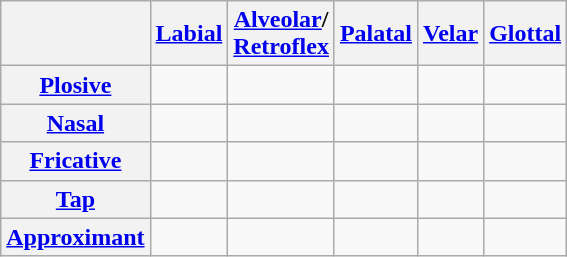<table class="wikitable" style=text-align:center>
<tr>
<th></th>
<th><a href='#'>Labial</a></th>
<th><a href='#'>Alveolar</a>/<br><a href='#'>Retroflex</a></th>
<th><a href='#'>Palatal</a></th>
<th><a href='#'>Velar</a></th>
<th><a href='#'>Glottal</a></th>
</tr>
<tr align="center">
<th><a href='#'>Plosive</a></th>
<td></td>
<td></td>
<td></td>
<td></td>
<td></td>
</tr>
<tr align="center">
<th><a href='#'>Nasal</a></th>
<td></td>
<td></td>
<td></td>
<td></td>
<td></td>
</tr>
<tr align="center">
<th><a href='#'>Fricative</a></th>
<td> </td>
<td></td>
<td></td>
<td></td>
<td></td>
</tr>
<tr align="center">
<th><a href='#'>Tap</a></th>
<td></td>
<td></td>
<td></td>
<td></td>
<td></td>
</tr>
<tr align="center">
<th><a href='#'>Approximant</a></th>
<td></td>
<td></td>
<td></td>
<td></td>
<td></td>
</tr>
</table>
